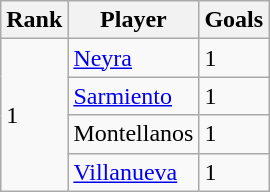<table class="wikitable">
<tr>
<th>Rank</th>
<th>Player</th>
<th>Goals</th>
</tr>
<tr>
<td rowspan="4">1</td>
<td><a href='#'>Neyra</a></td>
<td>1</td>
</tr>
<tr>
<td><a href='#'>Sarmiento</a></td>
<td>1</td>
</tr>
<tr>
<td>Montellanos</td>
<td>1</td>
</tr>
<tr>
<td><a href='#'>Villanueva</a></td>
<td>1</td>
</tr>
</table>
